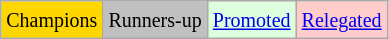<table class="wikitable">
<tr>
<td bgcolor=gold><small>Champions</small></td>
<td bgcolor=silver><small>Runners-up</small></td>
<td bgcolor="#DDFFDD"><small><a href='#'>Promoted</a></small></td>
<td bgcolor="#FFCCCC"><small><a href='#'>Relegated</a></small></td>
</tr>
</table>
